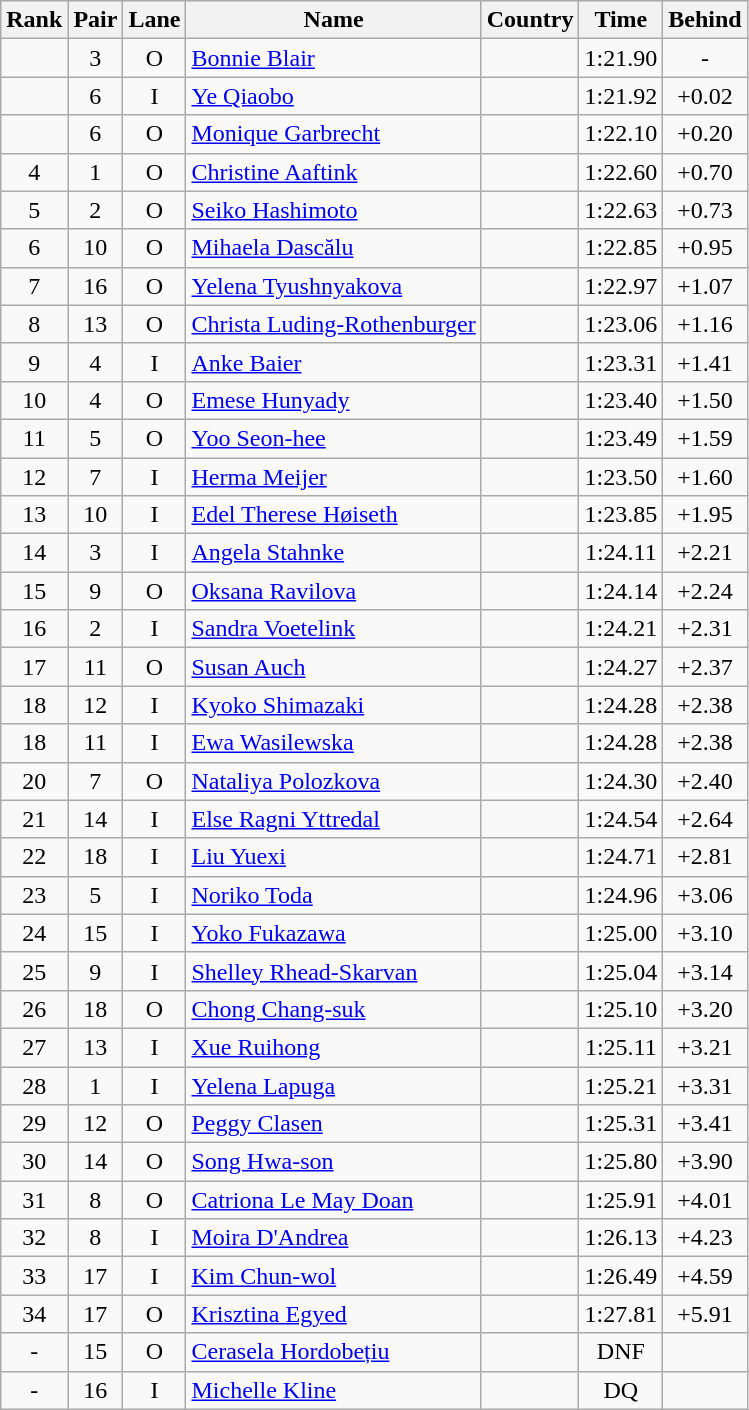<table class="wikitable sortable" style="text-align:center">
<tr>
<th>Rank</th>
<th>Pair</th>
<th>Lane</th>
<th>Name</th>
<th>Country</th>
<th>Time</th>
<th>Behind</th>
</tr>
<tr>
<td></td>
<td>3</td>
<td>O</td>
<td align=left><a href='#'>Bonnie Blair</a></td>
<td align=left></td>
<td>1:21.90</td>
<td>-</td>
</tr>
<tr>
<td></td>
<td>6</td>
<td>I</td>
<td align=left><a href='#'>Ye Qiaobo</a></td>
<td align=left></td>
<td>1:21.92</td>
<td>+0.02</td>
</tr>
<tr>
<td></td>
<td>6</td>
<td>O</td>
<td align=left><a href='#'>Monique Garbrecht</a></td>
<td align=left></td>
<td>1:22.10</td>
<td>+0.20</td>
</tr>
<tr>
<td>4</td>
<td>1</td>
<td>O</td>
<td align=left><a href='#'>Christine Aaftink</a></td>
<td align=left></td>
<td>1:22.60</td>
<td>+0.70</td>
</tr>
<tr>
<td>5</td>
<td>2</td>
<td>O</td>
<td align=left><a href='#'>Seiko Hashimoto</a></td>
<td align=left></td>
<td>1:22.63</td>
<td>+0.73</td>
</tr>
<tr>
<td>6</td>
<td>10</td>
<td>O</td>
<td align=left><a href='#'>Mihaela Dascălu</a></td>
<td align=left></td>
<td>1:22.85</td>
<td>+0.95</td>
</tr>
<tr>
<td>7</td>
<td>16</td>
<td>O</td>
<td align=left><a href='#'>Yelena Tyushnyakova</a></td>
<td align=left></td>
<td>1:22.97</td>
<td>+1.07</td>
</tr>
<tr>
<td>8</td>
<td>13</td>
<td>O</td>
<td align=left><a href='#'>Christa Luding-Rothenburger</a></td>
<td align=left></td>
<td>1:23.06</td>
<td>+1.16</td>
</tr>
<tr>
<td>9</td>
<td>4</td>
<td>I</td>
<td align=left><a href='#'>Anke Baier</a></td>
<td align=left></td>
<td>1:23.31</td>
<td>+1.41</td>
</tr>
<tr>
<td>10</td>
<td>4</td>
<td>O</td>
<td align=left><a href='#'>Emese Hunyady</a></td>
<td align=left></td>
<td>1:23.40</td>
<td>+1.50</td>
</tr>
<tr>
<td>11</td>
<td>5</td>
<td>O</td>
<td align=left><a href='#'>Yoo Seon-hee</a></td>
<td align=left></td>
<td>1:23.49</td>
<td>+1.59</td>
</tr>
<tr>
<td>12</td>
<td>7</td>
<td>I</td>
<td align=left><a href='#'>Herma Meijer</a></td>
<td align=left></td>
<td>1:23.50</td>
<td>+1.60</td>
</tr>
<tr>
<td>13</td>
<td>10</td>
<td>I</td>
<td align=left><a href='#'>Edel Therese Høiseth</a></td>
<td align=left></td>
<td>1:23.85</td>
<td>+1.95</td>
</tr>
<tr>
<td>14</td>
<td>3</td>
<td>I</td>
<td align=left><a href='#'>Angela Stahnke</a></td>
<td align=left></td>
<td>1:24.11</td>
<td>+2.21</td>
</tr>
<tr>
<td>15</td>
<td>9</td>
<td>O</td>
<td align=left><a href='#'>Oksana Ravilova</a></td>
<td align=left></td>
<td>1:24.14</td>
<td>+2.24</td>
</tr>
<tr>
<td>16</td>
<td>2</td>
<td>I</td>
<td align=left><a href='#'>Sandra Voetelink</a></td>
<td align=left></td>
<td>1:24.21</td>
<td>+2.31</td>
</tr>
<tr>
<td>17</td>
<td>11</td>
<td>O</td>
<td align=left><a href='#'>Susan Auch</a></td>
<td align=left></td>
<td>1:24.27</td>
<td>+2.37</td>
</tr>
<tr>
<td>18</td>
<td>12</td>
<td>I</td>
<td align=left><a href='#'>Kyoko Shimazaki</a></td>
<td align=left></td>
<td>1:24.28</td>
<td>+2.38</td>
</tr>
<tr>
<td>18</td>
<td>11</td>
<td>I</td>
<td align=left><a href='#'>Ewa Wasilewska</a></td>
<td align=left></td>
<td>1:24.28</td>
<td>+2.38</td>
</tr>
<tr>
<td>20</td>
<td>7</td>
<td>O</td>
<td align=left><a href='#'>Nataliya Polozkova</a></td>
<td align=left></td>
<td>1:24.30</td>
<td>+2.40</td>
</tr>
<tr>
<td>21</td>
<td>14</td>
<td>I</td>
<td align=left><a href='#'>Else Ragni Yttredal</a></td>
<td align=left></td>
<td>1:24.54</td>
<td>+2.64</td>
</tr>
<tr>
<td>22</td>
<td>18</td>
<td>I</td>
<td align=left><a href='#'>Liu Yuexi</a></td>
<td align=left></td>
<td>1:24.71</td>
<td>+2.81</td>
</tr>
<tr>
<td>23</td>
<td>5</td>
<td>I</td>
<td align=left><a href='#'>Noriko Toda</a></td>
<td align=left></td>
<td>1:24.96</td>
<td>+3.06</td>
</tr>
<tr>
<td>24</td>
<td>15</td>
<td>I</td>
<td align=left><a href='#'>Yoko Fukazawa</a></td>
<td align=left></td>
<td>1:25.00</td>
<td>+3.10</td>
</tr>
<tr>
<td>25</td>
<td>9</td>
<td>I</td>
<td align=left><a href='#'>Shelley Rhead-Skarvan</a></td>
<td align=left></td>
<td>1:25.04</td>
<td>+3.14</td>
</tr>
<tr>
<td>26</td>
<td>18</td>
<td>O</td>
<td align=left><a href='#'>Chong Chang-suk</a></td>
<td align=left></td>
<td>1:25.10</td>
<td>+3.20</td>
</tr>
<tr>
<td>27</td>
<td>13</td>
<td>I</td>
<td align=left><a href='#'>Xue Ruihong</a></td>
<td align=left></td>
<td>1:25.11</td>
<td>+3.21</td>
</tr>
<tr>
<td>28</td>
<td>1</td>
<td>I</td>
<td align=left><a href='#'>Yelena Lapuga</a></td>
<td align=left></td>
<td>1:25.21</td>
<td>+3.31</td>
</tr>
<tr>
<td>29</td>
<td>12</td>
<td>O</td>
<td align=left><a href='#'>Peggy Clasen</a></td>
<td align=left></td>
<td>1:25.31</td>
<td>+3.41</td>
</tr>
<tr>
<td>30</td>
<td>14</td>
<td>O</td>
<td align=left><a href='#'>Song Hwa-son</a></td>
<td align=left></td>
<td>1:25.80</td>
<td>+3.90</td>
</tr>
<tr>
<td>31</td>
<td>8</td>
<td>O</td>
<td align=left><a href='#'>Catriona Le May Doan</a></td>
<td align=left></td>
<td>1:25.91</td>
<td>+4.01</td>
</tr>
<tr>
<td>32</td>
<td>8</td>
<td>I</td>
<td align=left><a href='#'>Moira D'Andrea</a></td>
<td align=left></td>
<td>1:26.13</td>
<td>+4.23</td>
</tr>
<tr>
<td>33</td>
<td>17</td>
<td>I</td>
<td align=left><a href='#'>Kim Chun-wol</a></td>
<td align=left></td>
<td>1:26.49</td>
<td>+4.59</td>
</tr>
<tr>
<td>34</td>
<td>17</td>
<td>O</td>
<td align=left><a href='#'>Krisztina Egyed</a></td>
<td align=left></td>
<td>1:27.81</td>
<td>+5.91</td>
</tr>
<tr>
<td>-</td>
<td>15</td>
<td>O</td>
<td align=left><a href='#'>Cerasela Hordobețiu</a></td>
<td align=left></td>
<td>DNF</td>
<td></td>
</tr>
<tr>
<td>-</td>
<td>16</td>
<td>I</td>
<td align=left><a href='#'>Michelle Kline</a></td>
<td align=left></td>
<td>DQ</td>
<td></td>
</tr>
</table>
